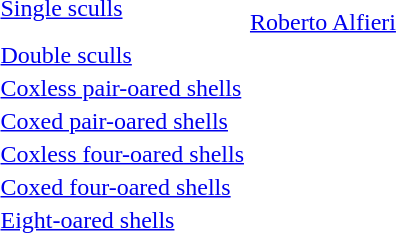<table>
<tr>
<td><a href='#'>Single sculls</a></td>
<td> <br> <a href='#'>Roberto Alfieri</a></td>
<td></td>
<td></td>
</tr>
<tr>
<td><a href='#'>Double sculls</a></td>
<td></td>
<td></td>
<td></td>
</tr>
<tr>
<td><a href='#'>Coxless pair-oared shells</a></td>
<td></td>
<td></td>
<td></td>
</tr>
<tr>
<td><a href='#'>Coxed pair-oared shells</a></td>
<td></td>
<td></td>
<td></td>
</tr>
<tr>
<td><a href='#'>Coxless four-oared shells</a></td>
<td></td>
<td></td>
<td></td>
</tr>
<tr>
<td><a href='#'>Coxed four-oared shells</a></td>
<td></td>
<td></td>
<td></td>
</tr>
<tr>
<td><a href='#'>Eight-oared shells</a></td>
<td></td>
<td></td>
<td></td>
</tr>
</table>
